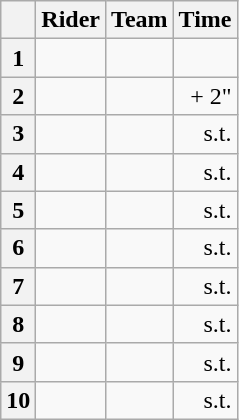<table class="wikitable">
<tr>
<th></th>
<th>Rider</th>
<th>Team</th>
<th>Time</th>
</tr>
<tr>
<th>1</th>
<td></td>
<td></td>
<td align="right"></td>
</tr>
<tr>
<th>2</th>
<td></td>
<td></td>
<td align="right">+ 2"</td>
</tr>
<tr>
<th>3</th>
<td></td>
<td></td>
<td align="right">s.t.</td>
</tr>
<tr>
<th>4</th>
<td></td>
<td></td>
<td align="right">s.t.</td>
</tr>
<tr>
<th>5</th>
<td></td>
<td></td>
<td align="right">s.t.</td>
</tr>
<tr>
<th>6</th>
<td></td>
<td></td>
<td align="right">s.t.</td>
</tr>
<tr>
<th>7</th>
<td></td>
<td></td>
<td align="right">s.t.</td>
</tr>
<tr>
<th>8</th>
<td></td>
<td></td>
<td align="right">s.t.</td>
</tr>
<tr>
<th>9</th>
<td></td>
<td></td>
<td align="right">s.t.</td>
</tr>
<tr>
<th>10</th>
<td></td>
<td></td>
<td align="right">s.t.</td>
</tr>
</table>
